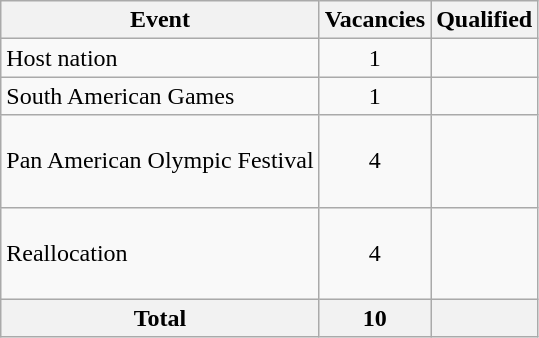<table class="wikitable">
<tr>
<th>Event</th>
<th>Vacancies</th>
<th>Qualified</th>
</tr>
<tr>
<td>Host nation</td>
<td style="text-align:center;">1</td>
<td></td>
</tr>
<tr>
<td>South American Games</td>
<td style="text-align:center;">1</td>
<td></td>
</tr>
<tr>
<td>Pan American Olympic Festival</td>
<td style="text-align:center;">4</td>
<td><br><br><br> </td>
</tr>
<tr>
<td>Reallocation</td>
<td style="text-align:center;">4</td>
<td><br><br><br></td>
</tr>
<tr>
<th>Total</th>
<th>10</th>
<th></th>
</tr>
</table>
